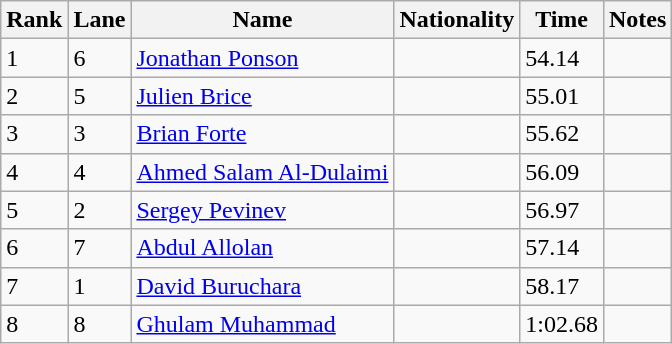<table class="wikitable">
<tr>
<th>Rank</th>
<th>Lane</th>
<th>Name</th>
<th>Nationality</th>
<th>Time</th>
<th>Notes</th>
</tr>
<tr>
<td>1</td>
<td>6</td>
<td><a href='#'>Jonathan Ponson</a></td>
<td></td>
<td>54.14</td>
<td></td>
</tr>
<tr>
<td>2</td>
<td>5</td>
<td><a href='#'>Julien Brice</a></td>
<td></td>
<td>55.01</td>
<td></td>
</tr>
<tr>
<td>3</td>
<td>3</td>
<td><a href='#'>Brian Forte</a></td>
<td></td>
<td>55.62</td>
<td></td>
</tr>
<tr>
<td>4</td>
<td>4</td>
<td><a href='#'>Ahmed Salam Al-Dulaimi</a></td>
<td></td>
<td>56.09</td>
<td></td>
</tr>
<tr>
<td>5</td>
<td>2</td>
<td><a href='#'>Sergey Pevinev</a></td>
<td></td>
<td>56.97</td>
<td></td>
</tr>
<tr>
<td>6</td>
<td>7</td>
<td><a href='#'>Abdul Allolan</a></td>
<td></td>
<td>57.14</td>
<td></td>
</tr>
<tr>
<td>7</td>
<td>1</td>
<td><a href='#'>David Buruchara</a></td>
<td></td>
<td>58.17</td>
<td></td>
</tr>
<tr>
<td>8</td>
<td>8</td>
<td><a href='#'>Ghulam Muhammad</a></td>
<td></td>
<td>1:02.68</td>
<td></td>
</tr>
</table>
